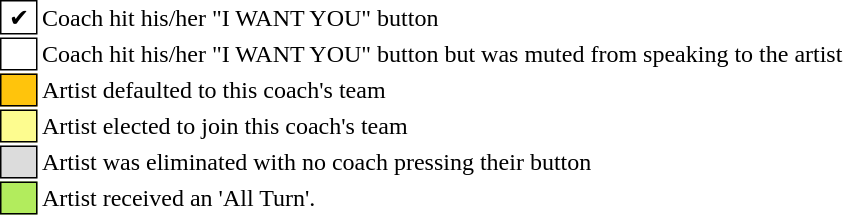<table class="toccolours" style="font-size: 100%">
<tr>
<td style="background: white; border: 1px solid black"> ✔ </td>
<td>Coach hit his/her "I WANT YOU" button</td>
</tr>
<tr>
<td style="background: white; border: 1px solid black">  </td>
<td>Coach hit his/her "I WANT YOU" button but was muted from speaking to the artist</td>
</tr>
<tr>
<td style="background:#FFC40C; border: 1px solid black">  </td>
<td>Artist defaulted to this coach's team</td>
</tr>
<tr>
<td style="background:#fdfc8f; border: 1px solid black">  </td>
<td>Artist elected to join this coach's team</td>
</tr>
<tr>
<td style="background:#DCDCDC; border: 1px solid black">  </td>
<td>Artist was eliminated with no coach pressing their button</td>
</tr>
<tr>
<td style="background-color:#B2EC5D; border: 1px solid black">    </td>
<td>Artist received an 'All Turn'.</td>
</tr>
<tr>
</tr>
</table>
